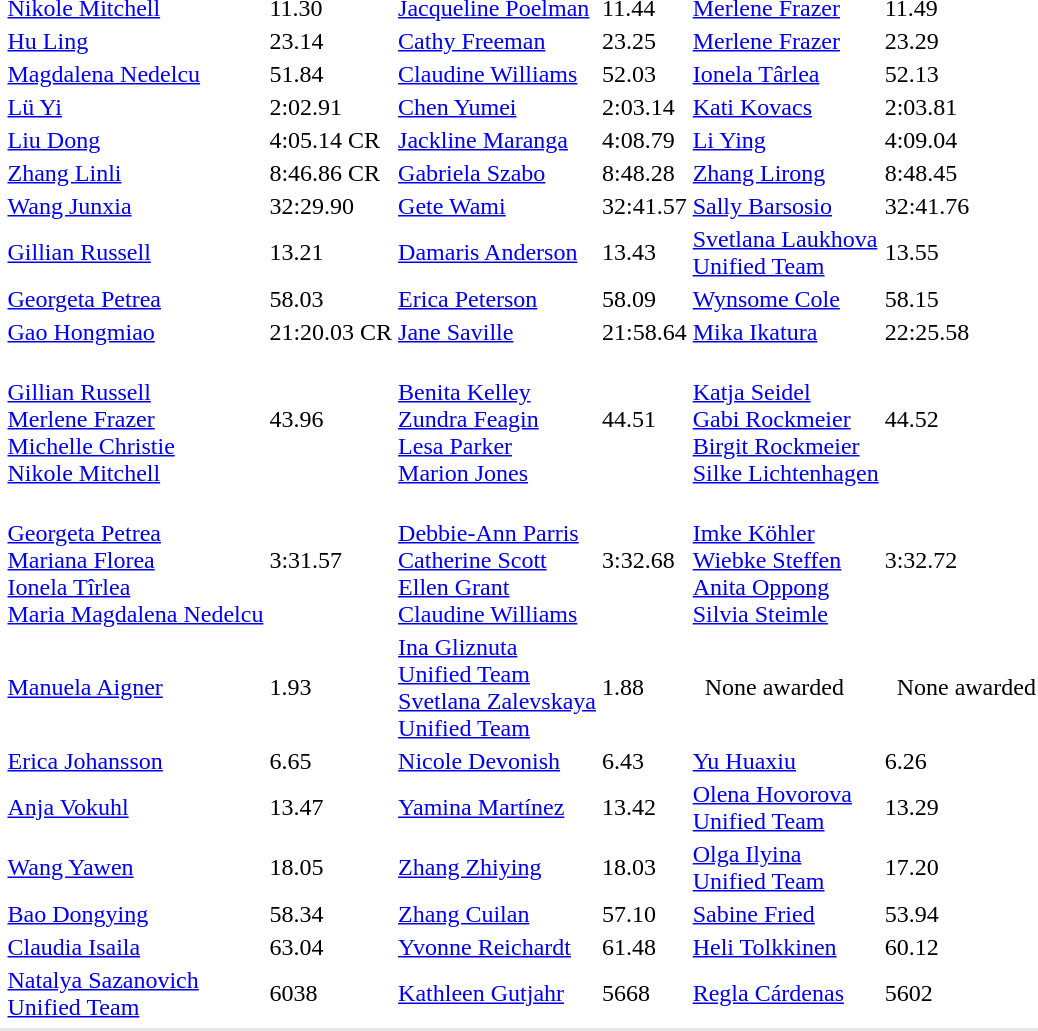<table>
<tr>
<td></td>
<td><a href='#'>Nikole Mitchell</a><br></td>
<td>11.30</td>
<td><a href='#'>Jacqueline Poelman</a><br></td>
<td>11.44</td>
<td><a href='#'>Merlene Frazer</a><br></td>
<td>11.49</td>
</tr>
<tr>
<td></td>
<td><a href='#'>Hu Ling</a><br></td>
<td>23.14</td>
<td><a href='#'>Cathy Freeman</a><br></td>
<td>23.25</td>
<td><a href='#'>Merlene Frazer</a><br></td>
<td>23.29</td>
</tr>
<tr>
<td></td>
<td><a href='#'>Magdalena Nedelcu</a><br></td>
<td>51.84</td>
<td><a href='#'>Claudine Williams</a><br></td>
<td>52.03</td>
<td><a href='#'>Ionela Târlea</a><br></td>
<td>52.13</td>
</tr>
<tr>
<td></td>
<td><a href='#'>Lü Yi</a><br></td>
<td>2:02.91</td>
<td><a href='#'>Chen Yumei</a><br></td>
<td>2:03.14</td>
<td><a href='#'>Kati Kovacs</a><br></td>
<td>2:03.81</td>
</tr>
<tr>
<td></td>
<td><a href='#'>Liu Dong</a><br></td>
<td>4:05.14 CR</td>
<td><a href='#'>Jackline Maranga</a><br></td>
<td>4:08.79</td>
<td><a href='#'>Li Ying</a><br></td>
<td>4:09.04</td>
</tr>
<tr>
<td></td>
<td><a href='#'>Zhang Linli</a><br></td>
<td>8:46.86 CR</td>
<td><a href='#'>Gabriela Szabo</a><br></td>
<td>8:48.28</td>
<td><a href='#'>Zhang Lirong</a><br></td>
<td>8:48.45</td>
</tr>
<tr>
<td></td>
<td><a href='#'>Wang Junxia</a><br></td>
<td>32:29.90</td>
<td><a href='#'>Gete Wami</a><br></td>
<td>32:41.57</td>
<td><a href='#'>Sally Barsosio</a><br></td>
<td>32:41.76</td>
</tr>
<tr>
<td></td>
<td><a href='#'>Gillian Russell</a><br></td>
<td>13.21</td>
<td><a href='#'>Damaris Anderson</a><br></td>
<td>13.43</td>
<td><a href='#'>Svetlana Laukhova</a><br> <a href='#'>Unified Team</a></td>
<td>13.55</td>
</tr>
<tr>
<td></td>
<td><a href='#'>Georgeta Petrea</a><br></td>
<td>58.03</td>
<td><a href='#'>Erica Peterson</a><br></td>
<td>58.09</td>
<td><a href='#'>Wynsome Cole</a><br></td>
<td>58.15</td>
</tr>
<tr>
<td></td>
<td><a href='#'>Gao Hongmiao</a><br></td>
<td>21:20.03 CR</td>
<td><a href='#'>Jane Saville</a><br></td>
<td>21:58.64</td>
<td><a href='#'>Mika Ikatura</a><br></td>
<td>22:25.58</td>
</tr>
<tr>
<td></td>
<td><br><a href='#'>Gillian Russell</a><br><a href='#'>Merlene Frazer</a><br><a href='#'>Michelle Christie</a><br><a href='#'>Nikole Mitchell</a></td>
<td>43.96</td>
<td><br><a href='#'>Benita Kelley</a><br><a href='#'>Zundra Feagin</a><br><a href='#'>Lesa Parker</a><br><a href='#'>Marion Jones</a></td>
<td>44.51</td>
<td><br><a href='#'>Katja Seidel</a><br><a href='#'>Gabi Rockmeier</a><br><a href='#'>Birgit Rockmeier</a><br><a href='#'>Silke Lichtenhagen</a></td>
<td>44.52</td>
</tr>
<tr>
<td></td>
<td><br><a href='#'>Georgeta Petrea</a><br><a href='#'>Mariana Florea</a><br><a href='#'>Ionela Tîrlea</a><br><a href='#'>Maria Magdalena Nedelcu</a></td>
<td>3:31.57</td>
<td><br><a href='#'>Debbie-Ann Parris</a><br><a href='#'>Catherine Scott</a><br><a href='#'>Ellen Grant</a><br><a href='#'>Claudine Williams</a></td>
<td>3:32.68</td>
<td><br><a href='#'>Imke Köhler</a><br><a href='#'>Wiebke Steffen</a><br><a href='#'>Anita Oppong</a><br><a href='#'>Silvia Steimle</a></td>
<td>3:32.72</td>
</tr>
<tr>
<td></td>
<td><a href='#'>Manuela Aigner</a><br></td>
<td>1.93</td>
<td><a href='#'>Ina Gliznuta</a><br> <a href='#'>Unified Team</a> <br><a href='#'>Svetlana Zalevskaya</a><br> <a href='#'>Unified Team</a></td>
<td>1.88</td>
<td>  None awarded</td>
<td>  None awarded</td>
</tr>
<tr>
<td></td>
<td><a href='#'>Erica Johansson</a><br></td>
<td>6.65</td>
<td><a href='#'>Nicole Devonish</a><br></td>
<td>6.43</td>
<td><a href='#'>Yu Huaxiu</a><br></td>
<td>6.26</td>
</tr>
<tr>
<td></td>
<td><a href='#'>Anja Vokuhl</a><br></td>
<td>13.47</td>
<td><a href='#'>Yamina Martínez</a><br></td>
<td>13.42</td>
<td><a href='#'>Olena Hovorova</a><br> <a href='#'>Unified Team</a></td>
<td>13.29</td>
</tr>
<tr>
<td></td>
<td><a href='#'>Wang Yawen</a><br></td>
<td>18.05</td>
<td><a href='#'>Zhang Zhiying</a><br></td>
<td>18.03</td>
<td><a href='#'>Olga Ilyina</a><br> <a href='#'>Unified Team</a></td>
<td>17.20</td>
</tr>
<tr>
<td></td>
<td><a href='#'>Bao Dongying</a><br></td>
<td>58.34</td>
<td><a href='#'>Zhang Cuilan</a><br></td>
<td>57.10</td>
<td><a href='#'>Sabine Fried</a><br></td>
<td>53.94</td>
</tr>
<tr>
<td></td>
<td><a href='#'>Claudia Isaila</a><br></td>
<td>63.04</td>
<td><a href='#'>Yvonne Reichardt</a><br></td>
<td>61.48</td>
<td><a href='#'>Heli Tolkkinen</a><br></td>
<td>60.12</td>
</tr>
<tr>
<td></td>
<td><a href='#'>Natalya Sazanovich</a><br> <a href='#'>Unified Team</a></td>
<td>6038</td>
<td><a href='#'>Kathleen Gutjahr</a><br></td>
<td>5668</td>
<td><a href='#'>Regla Cárdenas</a><br></td>
<td>5602</td>
</tr>
<tr>
</tr>
<tr bgcolor= e8e8e8>
<td colspan=7></td>
</tr>
</table>
